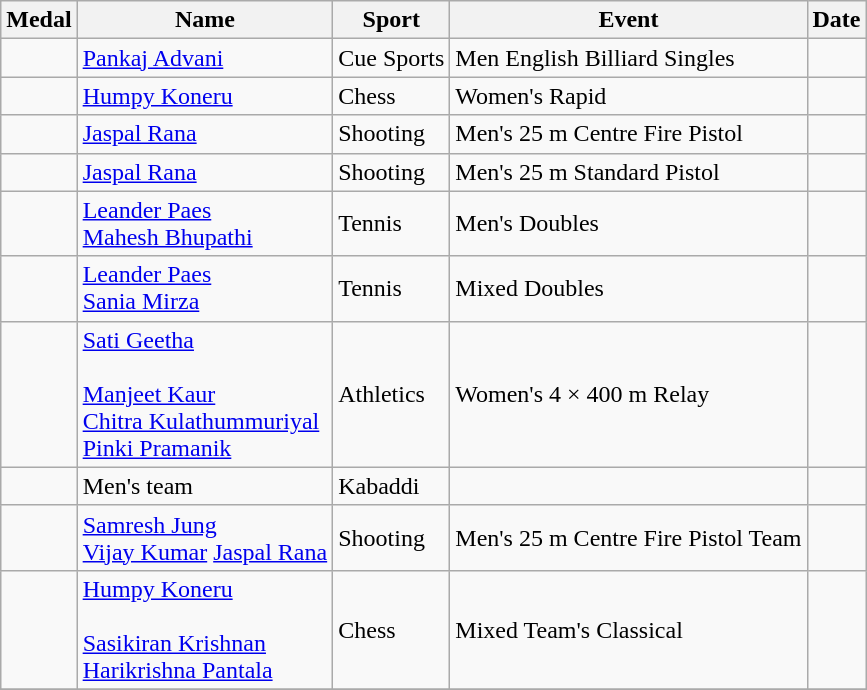<table class="wikitable sortable">
<tr>
<th>Medal</th>
<th>Name</th>
<th>Sport</th>
<th>Event</th>
<th>Date</th>
</tr>
<tr>
<td></td>
<td><a href='#'>Pankaj Advani</a></td>
<td>Cue Sports</td>
<td>Men English Billiard Singles</td>
<td></td>
</tr>
<tr>
<td></td>
<td><a href='#'>Humpy Koneru</a></td>
<td>Chess</td>
<td>Women's Rapid</td>
<td></td>
</tr>
<tr>
<td></td>
<td><a href='#'>Jaspal Rana</a></td>
<td>Shooting</td>
<td>Men's 25 m Centre Fire Pistol</td>
<td></td>
</tr>
<tr>
<td></td>
<td><a href='#'>Jaspal Rana</a></td>
<td>Shooting</td>
<td>Men's 25 m Standard Pistol</td>
<td></td>
</tr>
<tr>
<td></td>
<td><a href='#'>Leander Paes</a> <br> <a href='#'>Mahesh Bhupathi</a></td>
<td>Tennis</td>
<td>Men's Doubles</td>
<td></td>
</tr>
<tr>
<td></td>
<td><a href='#'>Leander Paes</a> <br> <a href='#'>Sania Mirza</a></td>
<td>Tennis</td>
<td>Mixed Doubles</td>
<td></td>
</tr>
<tr>
<td></td>
<td><a href='#'>Sati Geetha</a><br><br><a href='#'>Manjeet Kaur</a><br>
<a href='#'>Chitra Kulathummuriyal</a><br>
<a href='#'>Pinki Pramanik</a></td>
<td>Athletics</td>
<td>Women's 4 × 400 m Relay</td>
<td></td>
</tr>
<tr>
<td></td>
<td>Men's team</td>
<td>Kabaddi</td>
<td></td>
<td></td>
</tr>
<tr>
<td></td>
<td><a href='#'>Samresh Jung</a><br><a href='#'>Vijay Kumar</a>
<a href='#'>Jaspal Rana</a></td>
<td>Shooting</td>
<td>Men's 25 m Centre Fire Pistol Team</td>
<td></td>
</tr>
<tr>
<td></td>
<td><a href='#'>Humpy Koneru</a> <br><br><a href='#'>Sasikiran Krishnan</a> <br> <a href='#'>Harikrishna Pantala</a></td>
<td>Chess</td>
<td>Mixed Team's Classical</td>
<td></td>
</tr>
<tr>
</tr>
</table>
